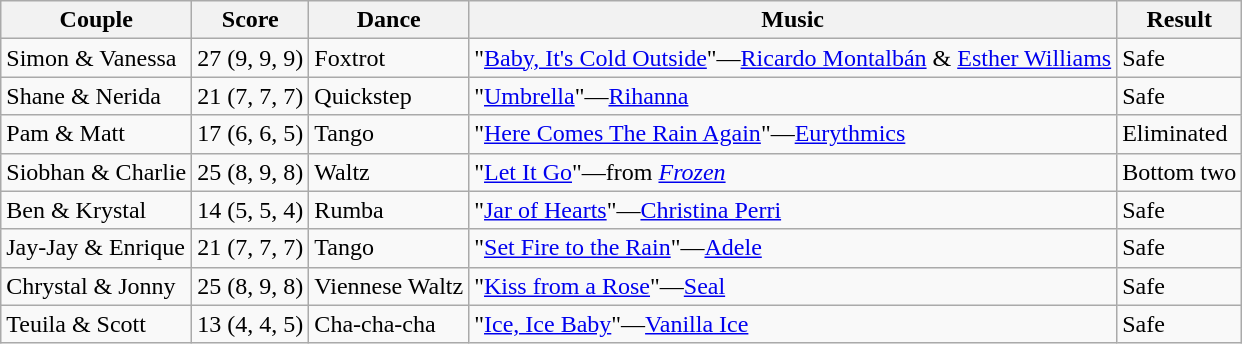<table class="wikitable sortable">
<tr>
<th rowspan="1">Couple</th>
<th colspan="1">Score</th>
<th rowspan="1">Dance</th>
<th rowspan="1">Music</th>
<th rowspan="1">Result</th>
</tr>
<tr>
<td>Simon & Vanessa</td>
<td>27 (9, 9, 9)</td>
<td>Foxtrot</td>
<td>"<a href='#'>Baby, It's Cold Outside</a>"—<a href='#'>Ricardo Montalbán</a> &  <a href='#'>Esther Williams</a></td>
<td>Safe</td>
</tr>
<tr>
<td>Shane & Nerida</td>
<td>21 (7, 7, 7)</td>
<td>Quickstep</td>
<td>"<a href='#'>Umbrella</a>"—<a href='#'>Rihanna</a></td>
<td>Safe</td>
</tr>
<tr>
<td>Pam & Matt</td>
<td>17 (6, 6, 5)</td>
<td>Tango</td>
<td>"<a href='#'>Here Comes The Rain Again</a>"—<a href='#'>Eurythmics</a></td>
<td>Eliminated</td>
</tr>
<tr>
<td>Siobhan & Charlie</td>
<td>25 (8, 9, 8)</td>
<td>Waltz</td>
<td>"<a href='#'>Let It Go</a>"—from <em><a href='#'>Frozen</a></em></td>
<td>Bottom two</td>
</tr>
<tr>
<td>Ben & Krystal</td>
<td>14 (5, 5, 4)</td>
<td>Rumba</td>
<td>"<a href='#'>Jar of Hearts</a>"—<a href='#'>Christina Perri</a></td>
<td>Safe</td>
</tr>
<tr>
<td>Jay-Jay & Enrique</td>
<td>21 (7, 7, 7)</td>
<td>Tango</td>
<td>"<a href='#'>Set Fire to the Rain</a>"—<a href='#'>Adele</a></td>
<td>Safe</td>
</tr>
<tr>
<td>Chrystal & Jonny</td>
<td>25 (8, 9, 8)</td>
<td>Viennese Waltz</td>
<td>"<a href='#'>Kiss from a Rose</a>"—<a href='#'>Seal</a></td>
<td>Safe</td>
</tr>
<tr>
<td>Teuila & Scott</td>
<td>13 (4, 4, 5)</td>
<td>Cha-cha-cha</td>
<td>"<a href='#'>Ice, Ice Baby</a>"—<a href='#'>Vanilla Ice</a></td>
<td>Safe</td>
</tr>
</table>
